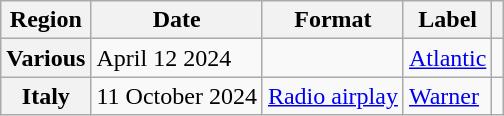<table class="wikitable plainrowheaders">
<tr>
<th scope="col">Region</th>
<th scope="col">Date</th>
<th scope="col">Format</th>
<th scope="col">Label</th>
<th scope="col"></th>
</tr>
<tr>
<th scope="row">Various</th>
<td>April 12 2024</td>
<td></td>
<td><a href='#'>Atlantic</a></td>
<td style="text-align:center"></td>
</tr>
<tr>
<th scope="row">Italy</th>
<td>11 October 2024</td>
<td><a href='#'>Radio airplay</a></td>
<td><a href='#'>Warner</a></td>
<td style="text-align:center"></td>
</tr>
</table>
